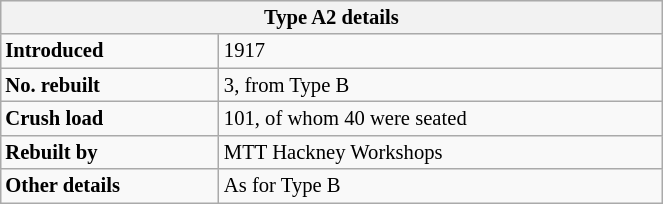<table class="wikitable floatleft mw-collapsible mw-collapsed" border= "1" style= "width:35%; font-size: 86%; float:left; margin-left:1em; margin-right:3em; margin-bottom:2em">
<tr>
<th colspan="2"><strong>Type A2 details</strong></th>
</tr>
<tr>
<td><strong>Introduced</strong></td>
<td>1917</td>
</tr>
<tr>
<td><strong>No. rebuilt</strong></td>
<td>3, from Type B</td>
</tr>
<tr>
<td><strong>Crush load</strong></td>
<td>101, of whom 40 were seated</td>
</tr>
<tr>
<td><strong>Rebuilt by</strong></td>
<td>MTT Hackney Workshops</td>
</tr>
<tr>
<td><strong>Other details</strong></td>
<td>As for Type B</td>
</tr>
</table>
